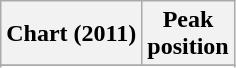<table class="wikitable plainrowheaders sortable">
<tr>
<th scope="col">Chart (2011)</th>
<th scope="col">Peak<br>position</th>
</tr>
<tr>
</tr>
<tr>
</tr>
<tr>
</tr>
<tr>
</tr>
<tr>
</tr>
<tr>
</tr>
<tr>
</tr>
<tr>
</tr>
<tr>
</tr>
<tr>
</tr>
<tr>
</tr>
</table>
